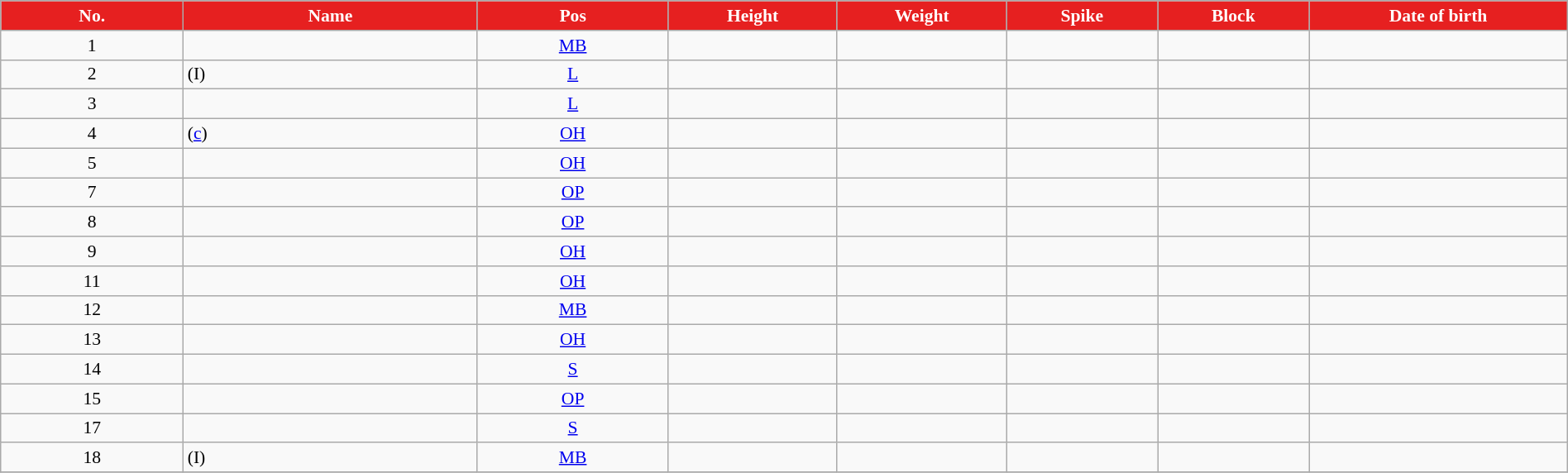<table class="wikitable sortable" style="font-size:90%; text-align:center; width:100%;">
<tr>
<th style="background:#E62020; color:white;">No.</th>
<th style="width:16em; background:#E62020; color:white;">Name</th>
<th style="background:#E62020; color:white;">Pos</th>
<th style="width:9em; background:#E62020; color:white;">Height</th>
<th style="width:9em; background:#E62020; color:white;">Weight</th>
<th style="width:8em; background:#E62020; color:white;">Spike</th>
<th style="width:8em; background:#E62020; color:white;">Block</th>
<th style="width:14em; background:#E62020; color:white;">Date of birth</th>
</tr>
<tr>
<td>1</td>
<td align=left> </td>
<td><a href='#'>MB</a></td>
<td></td>
<td></td>
<td></td>
<td></td>
<td align=right></td>
</tr>
<tr>
<td>2</td>
<td align=left>  (I)</td>
<td><a href='#'>L</a></td>
<td></td>
<td></td>
<td></td>
<td></td>
<td align=right></td>
</tr>
<tr>
<td>3</td>
<td align=left> </td>
<td><a href='#'>L</a></td>
<td></td>
<td></td>
<td></td>
<td></td>
<td align=right></td>
</tr>
<tr>
<td>4</td>
<td align=left>  (<a href='#'>c</a>)</td>
<td><a href='#'>OH</a></td>
<td></td>
<td></td>
<td></td>
<td></td>
<td align=right></td>
</tr>
<tr>
<td>5</td>
<td align=left> </td>
<td><a href='#'>OH</a></td>
<td></td>
<td></td>
<td></td>
<td></td>
<td align=right></td>
</tr>
<tr>
<td>7</td>
<td align=left> </td>
<td><a href='#'>OP</a></td>
<td></td>
<td></td>
<td></td>
<td></td>
<td align=right></td>
</tr>
<tr>
<td>8</td>
<td align=left> </td>
<td><a href='#'>OP</a></td>
<td></td>
<td></td>
<td></td>
<td></td>
<td align=right></td>
</tr>
<tr>
<td>9</td>
<td align=left> </td>
<td><a href='#'>OH</a></td>
<td></td>
<td></td>
<td></td>
<td></td>
<td align=right></td>
</tr>
<tr>
<td>11</td>
<td align=left> </td>
<td><a href='#'>OH</a></td>
<td></td>
<td></td>
<td></td>
<td></td>
<td align=right></td>
</tr>
<tr>
<td>12</td>
<td align=left> </td>
<td><a href='#'>MB</a></td>
<td></td>
<td></td>
<td></td>
<td></td>
<td align=right></td>
</tr>
<tr>
<td>13</td>
<td align=left> </td>
<td><a href='#'>OH</a></td>
<td></td>
<td></td>
<td></td>
<td></td>
<td align=right></td>
</tr>
<tr>
<td>14</td>
<td align=left> </td>
<td><a href='#'>S</a></td>
<td></td>
<td></td>
<td></td>
<td></td>
<td align=right></td>
</tr>
<tr>
<td>15</td>
<td align=left> </td>
<td><a href='#'>OP</a></td>
<td></td>
<td></td>
<td></td>
<td></td>
<td align=right></td>
</tr>
<tr>
<td>17</td>
<td align=left> </td>
<td><a href='#'>S</a></td>
<td></td>
<td></td>
<td></td>
<td></td>
<td align=right></td>
</tr>
<tr>
<td>18</td>
<td align=left>  (I)</td>
<td><a href='#'>MB</a></td>
<td></td>
<td></td>
<td></td>
<td></td>
<td align=right></td>
</tr>
<tr>
</tr>
</table>
